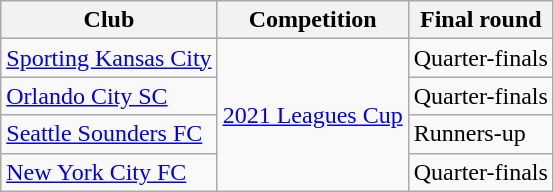<table class="wikitable">
<tr>
<th>Club</th>
<th>Competition</th>
<th>Final round</th>
</tr>
<tr>
<td><a href='#'>Sporting Kansas City</a></td>
<td rowspan=4><a href='#'>2021 Leagues Cup</a></td>
<td>Quarter-finals</td>
</tr>
<tr>
<td><a href='#'>Orlando City SC</a></td>
<td>Quarter-finals</td>
</tr>
<tr>
<td><a href='#'>Seattle Sounders FC</a></td>
<td>Runners-up</td>
</tr>
<tr>
<td><a href='#'>New York City FC</a></td>
<td>Quarter-finals</td>
</tr>
</table>
